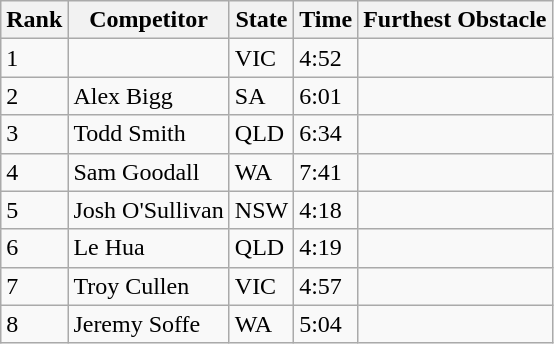<table class="wikitable sortable mw-collapsible">
<tr>
<th>Rank</th>
<th>Competitor</th>
<th>State</th>
<th>Time</th>
<th>Furthest Obstacle</th>
</tr>
<tr>
<td>1</td>
<td></td>
<td>VIC</td>
<td>4:52</td>
<td></td>
</tr>
<tr>
<td>2</td>
<td>Alex Bigg</td>
<td>SA</td>
<td>6:01</td>
<td></td>
</tr>
<tr>
<td>3</td>
<td>Todd Smith</td>
<td>QLD</td>
<td>6:34</td>
<td></td>
</tr>
<tr>
<td>4</td>
<td>Sam Goodall</td>
<td>WA</td>
<td>7:41</td>
<td></td>
</tr>
<tr>
<td>5</td>
<td>Josh O'Sullivan</td>
<td>NSW</td>
<td>4:18</td>
<td></td>
</tr>
<tr>
<td>6</td>
<td>Le Hua</td>
<td>QLD</td>
<td>4:19</td>
<td></td>
</tr>
<tr>
<td>7</td>
<td>Troy Cullen</td>
<td>VIC</td>
<td>4:57</td>
<td></td>
</tr>
<tr>
<td>8</td>
<td>Jeremy Soffe</td>
<td>WA</td>
<td>5:04</td>
<td></td>
</tr>
</table>
